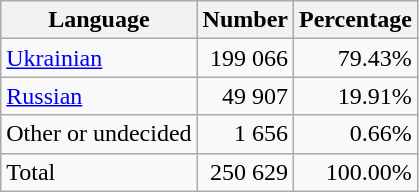<table class="wikitable">
<tr>
<th>Language</th>
<th>Number</th>
<th>Percentage</th>
</tr>
<tr>
<td><a href='#'>Ukrainian</a></td>
<td align="right">199 066</td>
<td align="right">79.43%</td>
</tr>
<tr>
<td><a href='#'>Russian</a></td>
<td align="right">49 907</td>
<td align="right">19.91%</td>
</tr>
<tr>
<td>Other or undecided</td>
<td align="right">1 656</td>
<td align="right">0.66%</td>
</tr>
<tr>
<td>Total</td>
<td align="right">250 629</td>
<td align="right">100.00%</td>
</tr>
</table>
